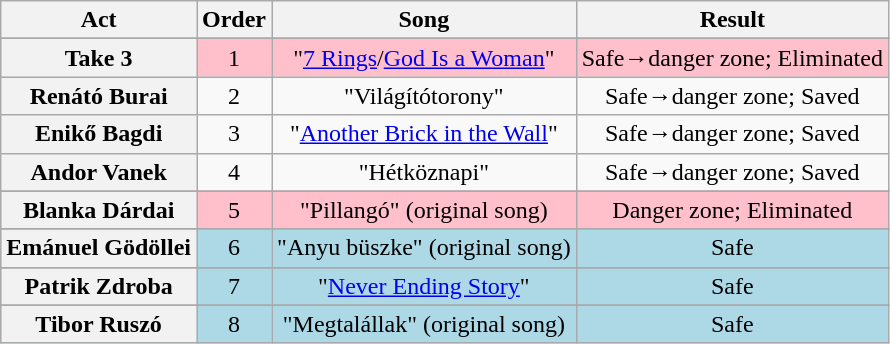<table class="wikitable" style="text-align:center;">
<tr>
<th scope="col">Act</th>
<th scope="col">Order</th>
<th scope="col">Song</th>
<th scope="col">Result</th>
</tr>
<tr bgcolor="pink">
</tr>
<tr>
</tr>
<tr bgcolor="pink">
<th scope="row">Take 3</th>
<td>1</td>
<td>"<a href='#'>7 Rings</a>/<a href='#'>God Is a Woman</a>"</td>
<td>Safe→danger zone; Eliminated</td>
</tr>
<tr>
<th scope="row">Renátó Burai</th>
<td>2</td>
<td>"Világítótorony"</td>
<td>Safe→danger zone; Saved</td>
</tr>
<tr>
<th scope="row">Enikő Bagdi</th>
<td>3</td>
<td>"<a href='#'>Another Brick in the Wall</a>"</td>
<td>Safe→danger zone; Saved</td>
</tr>
<tr>
<th scope="row">Andor Vanek</th>
<td>4</td>
<td>"Hétköznapi"</td>
<td>Safe→danger zone; Saved</td>
</tr>
<tr>
</tr>
<tr bgcolor="pink">
<th scope="row">Blanka Dárdai</th>
<td>5</td>
<td>"Pillangó" (original song)</td>
<td>Danger zone; Eliminated</td>
</tr>
<tr>
</tr>
<tr bgcolor="lightblue">
<th scope="row">Emánuel Gödöllei</th>
<td>6</td>
<td>"Anyu büszke" (original song)</td>
<td>Safe</td>
</tr>
<tr>
</tr>
<tr bgcolor="lightblue">
<th scope="row">Patrik Zdroba</th>
<td>7</td>
<td>"<a href='#'>Never Ending Story</a>"</td>
<td>Safe</td>
</tr>
<tr>
</tr>
<tr bgcolor="lightblue">
<th scope="row">Tibor Ruszó</th>
<td>8</td>
<td>"Megtalállak" (original song)</td>
<td>Safe</td>
</tr>
</table>
